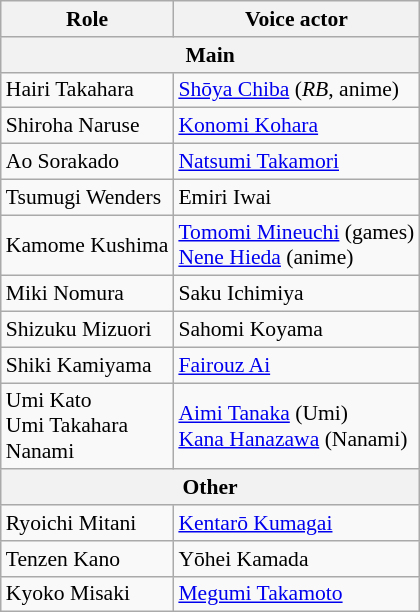<table class="floatright wikitable" style="font-size:90%">
<tr>
<th>Role</th>
<th>Voice actor</th>
</tr>
<tr>
<th colspan="2">Main</th>
</tr>
<tr>
<td>Hairi Takahara</td>
<td><a href='#'>Shōya Chiba</a> (<em>RB</em>, anime)</td>
</tr>
<tr>
<td>Shiroha Naruse</td>
<td><a href='#'>Konomi Kohara</a></td>
</tr>
<tr>
<td>Ao Sorakado</td>
<td><a href='#'>Natsumi Takamori</a></td>
</tr>
<tr>
<td>Tsumugi Wenders</td>
<td>Emiri Iwai</td>
</tr>
<tr>
<td>Kamome Kushima</td>
<td><a href='#'>Tomomi Mineuchi</a> (games)<br><a href='#'>Nene Hieda</a> (anime)</td>
</tr>
<tr>
<td>Miki Nomura</td>
<td>Saku Ichimiya</td>
</tr>
<tr>
<td>Shizuku Mizuori</td>
<td>Sahomi Koyama</td>
</tr>
<tr>
<td>Shiki Kamiyama</td>
<td><a href='#'>Fairouz Ai</a></td>
</tr>
<tr>
<td>Umi Kato<br>Umi Takahara<br>Nanami</td>
<td><a href='#'>Aimi Tanaka</a> (Umi)<br><a href='#'>Kana Hanazawa</a> (Nanami)</td>
</tr>
<tr>
<th colspan="2">Other</th>
</tr>
<tr>
<td>Ryoichi Mitani</td>
<td><a href='#'>Kentarō Kumagai</a></td>
</tr>
<tr>
<td>Tenzen Kano</td>
<td>Yōhei Kamada</td>
</tr>
<tr>
<td>Kyoko Misaki</td>
<td><a href='#'>Megumi Takamoto</a></td>
</tr>
</table>
